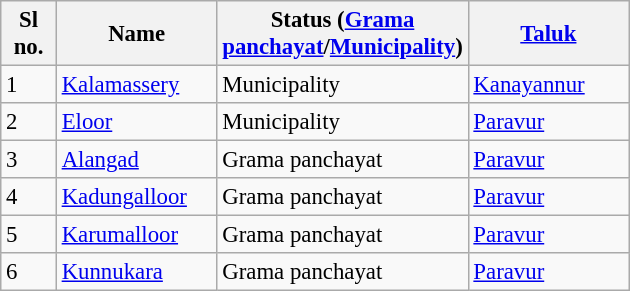<table class="wikitable sortable" style="font-size: 95%;">
<tr>
<th width="30px">Sl no.</th>
<th width="100px">Name</th>
<th width="130px">Status (<a href='#'>Grama panchayat</a>/<a href='#'>Municipality</a>)</th>
<th width="100px"><a href='#'>Taluk</a></th>
</tr>
<tr>
<td>1</td>
<td><a href='#'>Kalamassery</a></td>
<td>Municipality</td>
<td><a href='#'>Kanayannur</a></td>
</tr>
<tr>
<td>2</td>
<td><a href='#'>Eloor</a></td>
<td>Municipality</td>
<td><a href='#'>Paravur</a></td>
</tr>
<tr>
<td>3</td>
<td><a href='#'>Alangad</a></td>
<td>Grama panchayat</td>
<td><a href='#'>Paravur</a></td>
</tr>
<tr>
<td>4</td>
<td><a href='#'>Kadungalloor</a></td>
<td>Grama panchayat</td>
<td><a href='#'>Paravur</a></td>
</tr>
<tr>
<td>5</td>
<td><a href='#'>Karumalloor</a></td>
<td>Grama panchayat</td>
<td><a href='#'>Paravur</a></td>
</tr>
<tr>
<td>6</td>
<td><a href='#'>Kunnukara</a></td>
<td>Grama panchayat</td>
<td><a href='#'>Paravur</a></td>
</tr>
</table>
